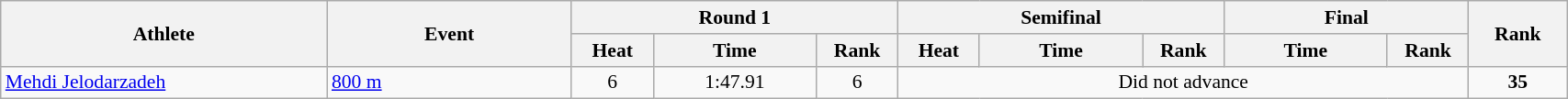<table class="wikitable" width="90%" style="text-align:center; font-size:90%">
<tr>
<th rowspan="2" width="20%">Athlete</th>
<th rowspan="2" width="15%">Event</th>
<th colspan="3" width="20%">Round 1</th>
<th colspan="3" width="20%">Semifinal</th>
<th colspan="2" width="15%">Final</th>
<th rowspan="2" width="6%">Rank</th>
</tr>
<tr>
<th width="5%">Heat</th>
<th width="10%">Time</th>
<th>Rank</th>
<th width="5%">Heat</th>
<th width="10%">Time</th>
<th>Rank</th>
<th width="10%">Time</th>
<th>Rank</th>
</tr>
<tr>
<td align="left"><a href='#'>Mehdi Jelodarzadeh</a></td>
<td align="left"><a href='#'>800 m</a></td>
<td>6</td>
<td>1:47.91</td>
<td>6</td>
<td colspan=5 align=center>Did not advance</td>
<td><strong>35</strong></td>
</tr>
</table>
